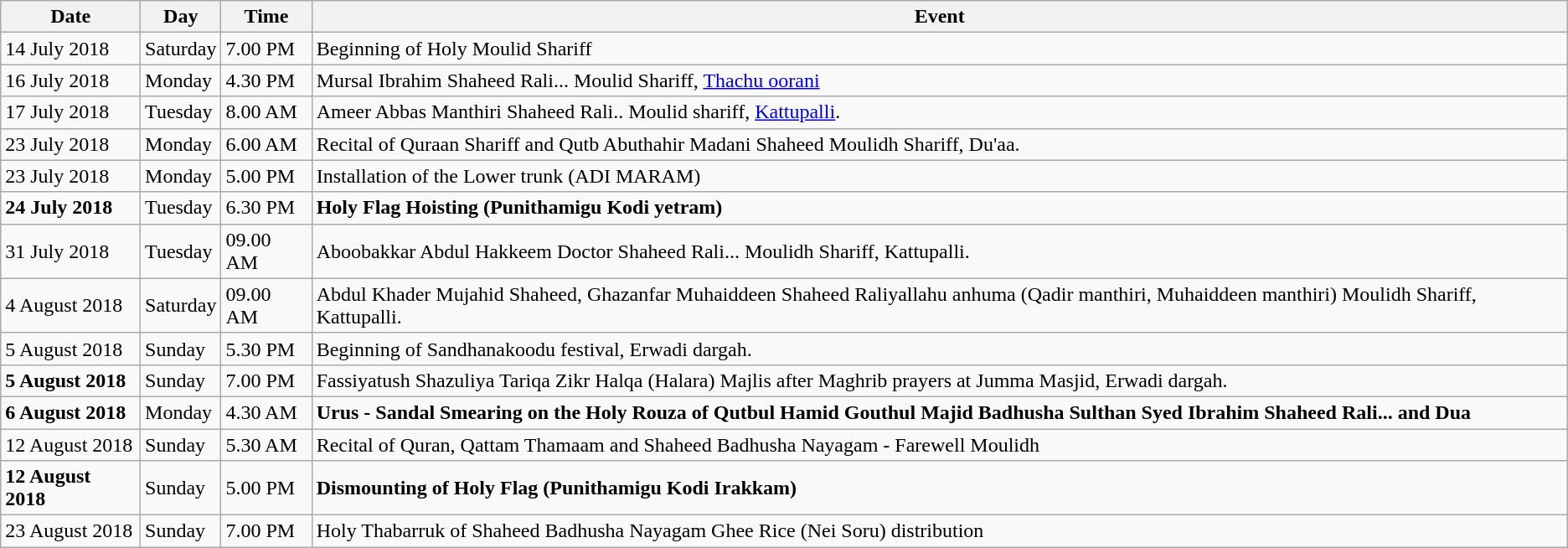<table class="wikitable">
<tr>
<th>Date</th>
<th>Day</th>
<th>Time</th>
<th>Event</th>
</tr>
<tr>
<td>14 July 2018</td>
<td>Saturday</td>
<td>7.00 PM</td>
<td>Beginning of Holy Moulid Shariff</td>
</tr>
<tr>
<td>16 July 2018</td>
<td>Monday</td>
<td>4.30 PM</td>
<td>Mursal Ibrahim Shaheed Rali... Moulid Shariff, <a href='#'>Thachu oorani</a></td>
</tr>
<tr>
<td>17 July 2018</td>
<td>Tuesday</td>
<td>8.00 AM</td>
<td>Ameer Abbas Manthiri Shaheed Rali.. Moulid shariff, <a href='#'>Kattupalli</a>.</td>
</tr>
<tr>
<td>23 July 2018</td>
<td>Monday</td>
<td>6.00 AM</td>
<td>Recital of Quraan Shariff and Qutb Abuthahir Madani Shaheed Moulidh Shariff, Du'aa.</td>
</tr>
<tr>
<td>23 July 2018</td>
<td>Monday</td>
<td>5.00 PM</td>
<td>Installation of the Lower trunk (ADI MARAM)</td>
</tr>
<tr>
<td><strong>24 July 2018</strong></td>
<td>Tuesday</td>
<td>6.30 PM</td>
<td><strong>Holy Flag Hoisting (Punithamigu Kodi yetram)</strong></td>
</tr>
<tr>
<td>31 July 2018</td>
<td>Tuesday</td>
<td>09.00 AM</td>
<td>Aboobakkar Abdul Hakkeem Doctor Shaheed Rali... Moulidh Shariff, Kattupalli.</td>
</tr>
<tr>
<td>4 August 2018</td>
<td>Saturday</td>
<td>09.00 AM</td>
<td>Abdul Khader Mujahid Shaheed, Ghazanfar Muhaiddeen Shaheed Raliyallahu anhuma (Qadir manthiri, Muhaiddeen manthiri) Moulidh Shariff, Kattupalli.</td>
</tr>
<tr>
<td>5 August 2018</td>
<td>Sunday</td>
<td>5.30 PM</td>
<td>Beginning of Sandhanakoodu festival, Erwadi dargah.</td>
</tr>
<tr>
<td><strong>5 August 2018</strong></td>
<td>Sunday</td>
<td>7.00 PM</td>
<td>Fassiyatush Shazuliya Tariqa Zikr Halqa (Halara) Majlis after Maghrib prayers at Jumma Masjid, Erwadi dargah.</td>
</tr>
<tr>
<td><strong>6 August 2018</strong></td>
<td>Monday</td>
<td>4.30 AM</td>
<td><strong>Urus - Sandal Smearing on the Holy Rouza of Qutbul Hamid Gouthul Majid Badhusha Sulthan Syed Ibrahim Shaheed Rali... and Dua</strong></td>
</tr>
<tr>
<td>12 August 2018</td>
<td>Sunday</td>
<td>5.30 AM</td>
<td>Recital of Quran, Qattam Thamaam and Shaheed Badhusha Nayagam - Farewell Moulidh</td>
</tr>
<tr>
<td><strong>12 August 2018</strong></td>
<td>Sunday</td>
<td>5.00 PM</td>
<td><strong>Dismounting of Holy Flag (Punithamigu Kodi Irakkam)</strong></td>
</tr>
<tr>
<td>23 August 2018</td>
<td>Sunday</td>
<td>7.00 PM</td>
<td>Holy Thabarruk of Shaheed Badhusha Nayagam Ghee Rice (Nei Soru) distribution</td>
</tr>
</table>
